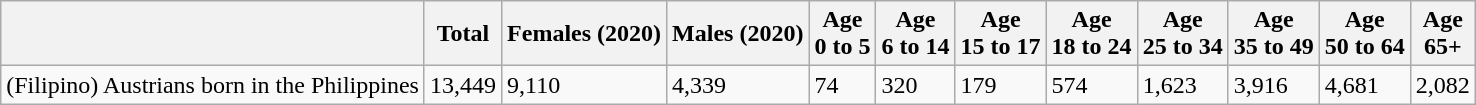<table class="wikitable">
<tr>
<th></th>
<th>Total</th>
<th>Females (2020)</th>
<th>Males (2020)</th>
<th>Age<br>0 to 5</th>
<th>Age<br>6 to 14</th>
<th>Age<br>15 to 17</th>
<th>Age<br>18 to 24</th>
<th>Age<br>25 to 34</th>
<th>Age<br>35 to 49</th>
<th>Age<br>50 to 64</th>
<th>Age<br>65+</th>
</tr>
<tr>
<td>(Filipino) Austrians born in the Philippines</td>
<td>13,449</td>
<td>9,110</td>
<td>4,339</td>
<td>74</td>
<td>320</td>
<td>179</td>
<td>574</td>
<td>1,623</td>
<td>3,916</td>
<td>4,681</td>
<td>2,082</td>
</tr>
</table>
